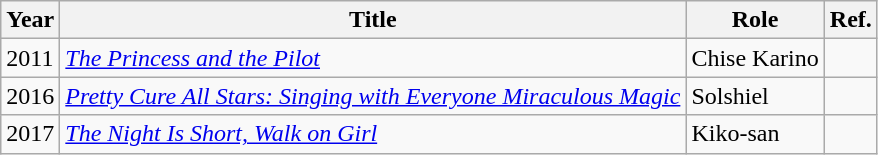<table class="wikitable">
<tr>
<th>Year</th>
<th>Title</th>
<th>Role</th>
<th>Ref.</th>
</tr>
<tr>
<td>2011</td>
<td><em><a href='#'>The Princess and the Pilot</a></em></td>
<td>Chise Karino</td>
<td></td>
</tr>
<tr>
<td>2016</td>
<td><em><a href='#'>Pretty Cure All Stars: Singing with Everyone Miraculous Magic</a></em></td>
<td>Solshiel</td>
<td></td>
</tr>
<tr>
<td>2017</td>
<td><em><a href='#'>The Night Is Short, Walk on Girl</a></em></td>
<td>Kiko-san</td>
<td></td>
</tr>
</table>
